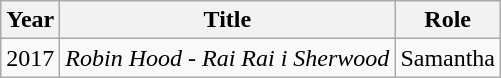<table class="wikitable">
<tr>
<th>Year</th>
<th>Title</th>
<th>Role</th>
</tr>
<tr>
<td>2017</td>
<td><em>Robin Hood - Rai Rai i Sherwood</em></td>
<td>Samantha</td>
</tr>
</table>
